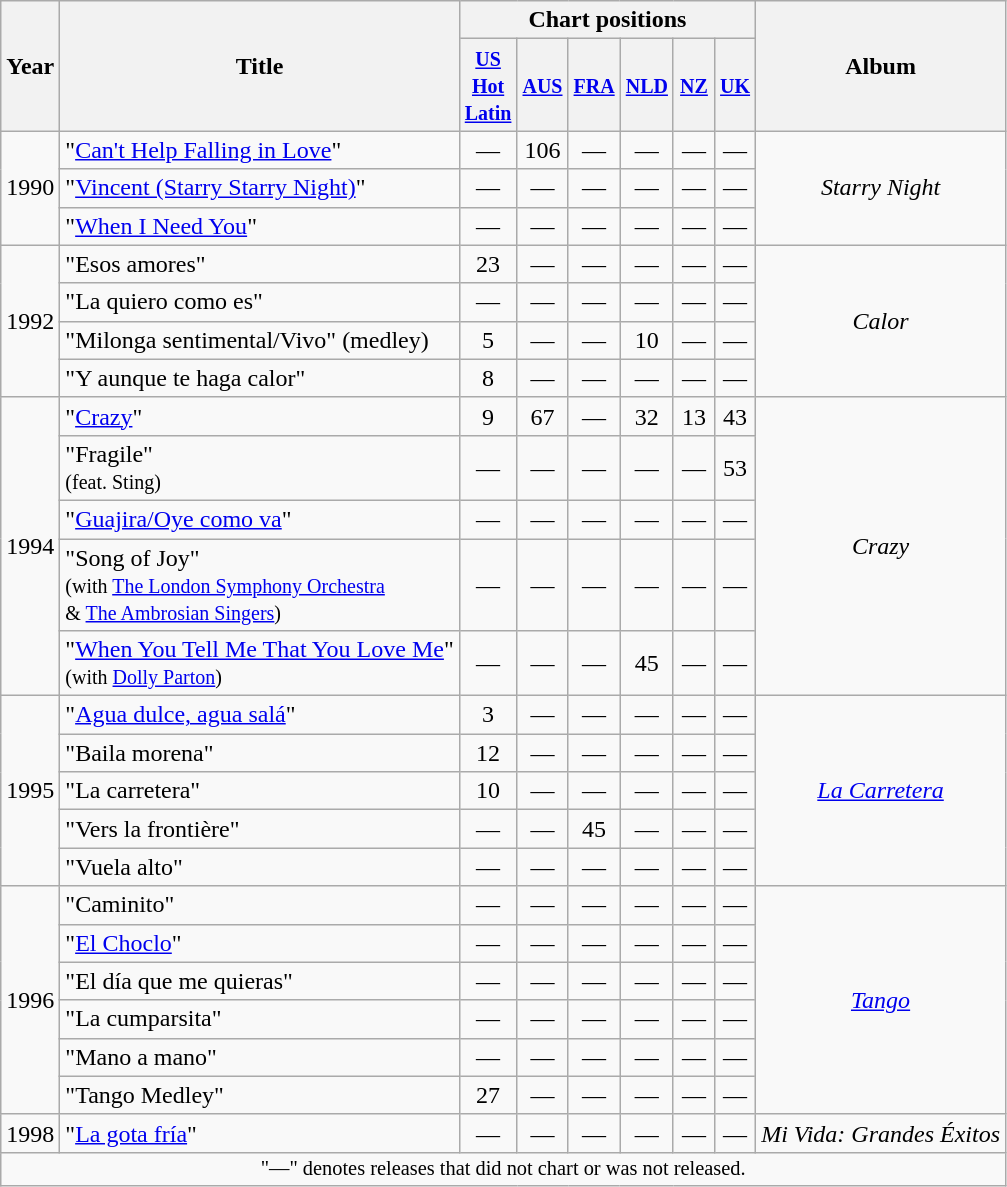<table class="wikitable">
<tr>
<th rowspan="2">Year</th>
<th rowspan="2">Title</th>
<th colspan="6">Chart positions</th>
<th rowspan="2">Album</th>
</tr>
<tr>
<th width="20"><small><a href='#'>US<br>Hot Latin</a></small><br></th>
<th width="20"><small><a href='#'>AUS</a></small><br></th>
<th width="20"><small><a href='#'>FRA</a></small><br></th>
<th width="20"><small><a href='#'>NLD</a></small><br></th>
<th width="20"><small><a href='#'>NZ</a></small><br></th>
<th width="20"><small><a href='#'>UK</a></small><br></th>
</tr>
<tr>
<td rowspan="3">1990</td>
<td>"<a href='#'>Can't Help Falling in Love</a>"</td>
<td align="center">—</td>
<td align="center">106</td>
<td align="center">—</td>
<td align="center">—</td>
<td align="center">—</td>
<td align="center">—</td>
<td rowspan="3" style="text-align:center;"><em>Starry Night</em></td>
</tr>
<tr>
<td>"<a href='#'>Vincent (Starry Starry Night)</a>"</td>
<td align="center">—</td>
<td align="center">—</td>
<td align="center">—</td>
<td align="center">—</td>
<td align="center">—</td>
<td align="center">—</td>
</tr>
<tr>
<td>"<a href='#'>When I Need You</a>"</td>
<td align="center">—</td>
<td align="center">—</td>
<td align="center">—</td>
<td align="center">—</td>
<td align="center">—</td>
<td align="center">—</td>
</tr>
<tr>
<td rowspan="4">1992</td>
<td>"Esos amores"</td>
<td align="center">23</td>
<td align="center">—</td>
<td align="center">—</td>
<td align="center">—</td>
<td align="center">—</td>
<td align="center">—</td>
<td rowspan="4" style="text-align:center;"><em>Calor</em></td>
</tr>
<tr>
<td>"La quiero como es"</td>
<td align="center">—</td>
<td align="center">—</td>
<td align="center">—</td>
<td align="center">—</td>
<td align="center">—</td>
<td align="center">—</td>
</tr>
<tr>
<td>"Milonga sentimental/Vivo" (medley)</td>
<td align="center">5</td>
<td align="center">—</td>
<td align="center">—</td>
<td align="center">10</td>
<td align="center">—</td>
<td align="center">—</td>
</tr>
<tr>
<td>"Y aunque te haga calor"</td>
<td align="center">8</td>
<td align="center">—</td>
<td align="center">—</td>
<td align="center">—</td>
<td align="center">—</td>
<td align="center">—</td>
</tr>
<tr>
<td rowspan="5">1994</td>
<td>"<a href='#'>Crazy</a>"</td>
<td align="center">9</td>
<td align="center">67</td>
<td align="center">—</td>
<td align="center">32</td>
<td align="center">13</td>
<td align="center">43</td>
<td rowspan="5" style="text-align:center;"><em>Crazy</em></td>
</tr>
<tr>
<td>"Fragile"<br><small>(feat. Sting)</small></td>
<td align="center">—</td>
<td align="center">—</td>
<td align="center">—</td>
<td align="center">—</td>
<td align="center">—</td>
<td align="center">53</td>
</tr>
<tr>
<td>"<a href='#'>Guajira/Oye como va</a>"</td>
<td align="center">—</td>
<td align="center">—</td>
<td align="center">—</td>
<td align="center">—</td>
<td align="center">—</td>
<td align="center">—</td>
</tr>
<tr>
<td>"Song of Joy"<br><small>(with <a href='#'>The London Symphony Orchestra</a><br>& <a href='#'>The Ambrosian Singers</a>)</small></td>
<td align="center">—</td>
<td align="center">—</td>
<td align="center">—</td>
<td align="center">—</td>
<td align="center">—</td>
<td align="center">—</td>
</tr>
<tr>
<td>"<a href='#'>When You Tell Me That You Love Me</a>"<br><small>(with <a href='#'>Dolly Parton</a>)</small></td>
<td align="center">—</td>
<td align="center">—</td>
<td align="center">—</td>
<td align="center">45</td>
<td align="center">—</td>
<td align="center">—</td>
</tr>
<tr>
<td rowspan="5">1995</td>
<td>"<a href='#'>Agua dulce, agua salá</a>"</td>
<td align="center">3</td>
<td align="center">—</td>
<td align="center">—</td>
<td align="center">—</td>
<td align="center">—</td>
<td align="center">—</td>
<td rowspan="5" style="text-align:center;"><em><a href='#'>La Carretera</a></em></td>
</tr>
<tr>
<td>"Baila morena"</td>
<td align="center">12</td>
<td align="center">—</td>
<td align="center">—</td>
<td align="center">—</td>
<td align="center">—</td>
<td align="center">—</td>
</tr>
<tr>
<td>"La carretera"</td>
<td align="center">10</td>
<td align="center">—</td>
<td align="center">—</td>
<td align="center">—</td>
<td align="center">—</td>
<td align="center">—</td>
</tr>
<tr>
<td>"Vers la frontière"</td>
<td align="center">—</td>
<td align="center">—</td>
<td align="center">45</td>
<td align="center">—</td>
<td align="center">—</td>
<td align="center">—</td>
</tr>
<tr>
<td>"Vuela alto"</td>
<td align="center">—</td>
<td align="center">—</td>
<td align="center">—</td>
<td align="center">—</td>
<td align="center">—</td>
<td align="center">—</td>
</tr>
<tr>
<td rowspan="6">1996</td>
<td>"Caminito"</td>
<td align="center">—</td>
<td align="center">—</td>
<td align="center">—</td>
<td align="center">—</td>
<td align="center">—</td>
<td align="center">—</td>
<td rowspan="6" style="text-align:center;"><em><a href='#'>Tango</a></em></td>
</tr>
<tr>
<td>"<a href='#'>El Choclo</a>"</td>
<td align="center">—</td>
<td align="center">—</td>
<td align="center">—</td>
<td align="center">—</td>
<td align="center">—</td>
<td align="center">—</td>
</tr>
<tr>
<td>"El día que me quieras"</td>
<td align="center">—</td>
<td align="center">—</td>
<td align="center">—</td>
<td align="center">—</td>
<td align="center">—</td>
<td align="center">—</td>
</tr>
<tr>
<td>"La cumparsita"</td>
<td align="center">—</td>
<td align="center">—</td>
<td align="center">—</td>
<td align="center">—</td>
<td align="center">—</td>
<td align="center">—</td>
</tr>
<tr>
<td>"Mano a mano"</td>
<td align="center">—</td>
<td align="center">—</td>
<td align="center">—</td>
<td align="center">—</td>
<td align="center">—</td>
<td align="center">—</td>
</tr>
<tr>
<td>"Tango Medley"</td>
<td align="center">27</td>
<td align="center">—</td>
<td align="center">—</td>
<td align="center">—</td>
<td align="center">—</td>
<td align="center">—</td>
</tr>
<tr>
<td>1998</td>
<td>"<a href='#'>La gota fría</a>"</td>
<td align="center">—</td>
<td align="center">—</td>
<td align="center">—</td>
<td align="center">—</td>
<td align="center">—</td>
<td align="center">—</td>
<td style="text-align:center;"><em>Mi Vida: Grandes Éxitos</em></td>
</tr>
<tr align="center">
<td align="center" colspan="22" style="font-size:85%">"—" denotes releases that did not chart or was not released.</td>
</tr>
</table>
